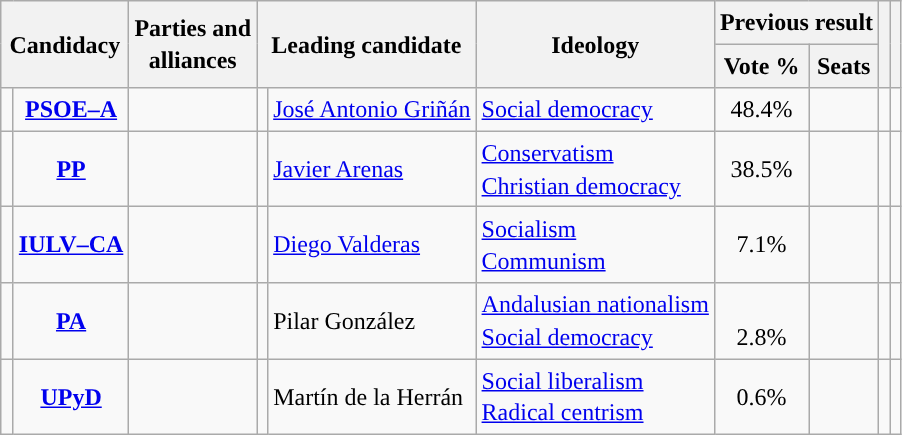<table class="wikitable" style="line-height:1.35em; text-align:left;">
<tr>
<th colspan="2" rowspan="2">Candidacy</th>
<th rowspan="2">Parties and<br>alliances</th>
<th colspan="2" rowspan="2">Leading candidate</th>
<th rowspan="2">Ideology</th>
<th colspan="2">Previous result</th>
<th rowspan="2"></th>
<th rowspan="2"></th>
</tr>
<tr>
<th>Vote %</th>
<th>Seats</th>
</tr>
<tr>
<td width="1" style="color:inherit;background:"></td>
<td align="center"><strong><a href='#'>PSOE–A</a></strong></td>
<td></td>
<td></td>
<td><a href='#'>José Antonio Griñán</a></td>
<td><a href='#'>Social democracy</a></td>
<td align="center">48.4%</td>
<td></td>
<td></td>
<td><br></td>
</tr>
<tr>
<td style="color:inherit;background:"></td>
<td align="center"><strong><a href='#'>PP</a></strong></td>
<td></td>
<td></td>
<td><a href='#'>Javier Arenas</a></td>
<td><a href='#'>Conservatism</a><br><a href='#'>Christian democracy</a></td>
<td align="center">38.5%</td>
<td></td>
<td></td>
<td><br></td>
</tr>
<tr>
<td style="color:inherit;background:"></td>
<td align="center"><strong><a href='#'>IULV–CA</a></strong></td>
<td></td>
<td></td>
<td><a href='#'>Diego Valderas</a></td>
<td><a href='#'>Socialism</a><br><a href='#'>Communism</a></td>
<td align="center">7.1%</td>
<td></td>
<td></td>
<td></td>
</tr>
<tr>
<td style="color:inherit;background:"></td>
<td align="center"><strong><a href='#'>PA</a></strong></td>
<td></td>
<td></td>
<td>Pilar González</td>
<td><a href='#'>Andalusian nationalism</a><br><a href='#'>Social democracy</a></td>
<td align="center"><br>2.8%<br></td>
<td></td>
<td></td>
<td></td>
</tr>
<tr>
<td style="color:inherit;background:"></td>
<td align="center"><strong><a href='#'>UPyD</a></strong></td>
<td></td>
<td></td>
<td>Martín de la Herrán</td>
<td><a href='#'>Social liberalism</a><br><a href='#'>Radical centrism</a></td>
<td align="center">0.6%</td>
<td></td>
<td></td>
<td></td>
</tr>
</table>
